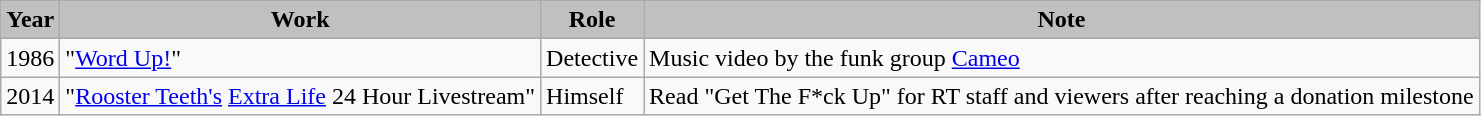<table class="wikitable">
<tr>
<th style="background: #C0C0C0">Year</th>
<th style="background: #C0C0C0">Work</th>
<th style="background: #C0C0C0">Role</th>
<th style="background: #C0C0C0">Note</th>
</tr>
<tr>
<td>1986</td>
<td>"<a href='#'>Word Up!</a>"</td>
<td>Detective</td>
<td>Music video by the funk group <a href='#'>Cameo</a></td>
</tr>
<tr>
<td>2014</td>
<td>"<a href='#'>Rooster Teeth's</a> <a href='#'>Extra Life</a> 24 Hour Livestream"</td>
<td>Himself</td>
<td>Read "Get The F*ck Up" for RT staff and viewers after reaching a donation milestone</td>
</tr>
</table>
